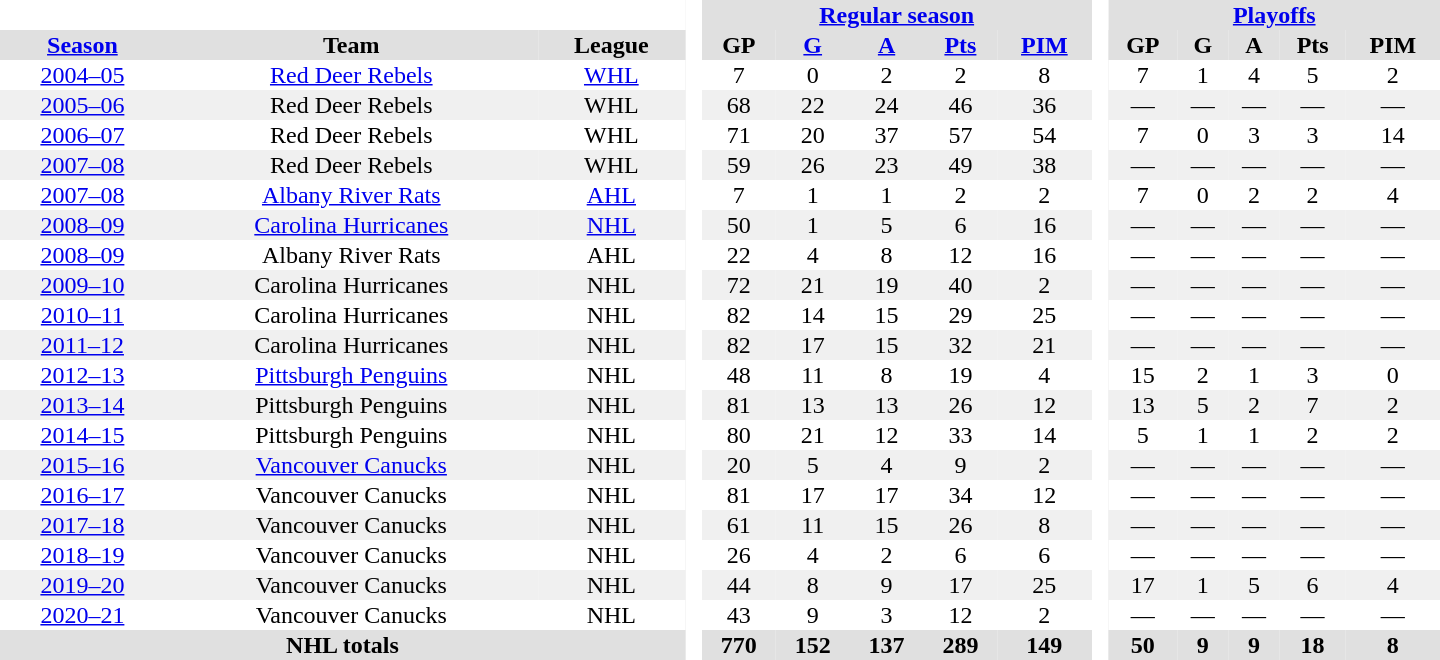<table border="0" cellpadding="1" cellspacing="0" style="text-align:center; width:60em;">
<tr style="background:#e0e0e0;">
<th colspan="3"  bgcolor="#ffffff"> </th>
<th rowspan="99" bgcolor="#ffffff"> </th>
<th colspan="5"><a href='#'>Regular season</a></th>
<th rowspan="99" bgcolor="#ffffff"> </th>
<th colspan="5"><a href='#'>Playoffs</a></th>
</tr>
<tr style="background:#e0e0e0;">
<th><a href='#'>Season</a></th>
<th>Team</th>
<th>League</th>
<th>GP</th>
<th><a href='#'>G</a></th>
<th><a href='#'>A</a></th>
<th><a href='#'>Pts</a></th>
<th><a href='#'>PIM</a></th>
<th>GP</th>
<th>G</th>
<th>A</th>
<th>Pts</th>
<th>PIM</th>
</tr>
<tr>
<td><a href='#'>2004–05</a></td>
<td><a href='#'>Red Deer Rebels</a></td>
<td><a href='#'>WHL</a></td>
<td>7</td>
<td>0</td>
<td>2</td>
<td>2</td>
<td>8</td>
<td>7</td>
<td>1</td>
<td>4</td>
<td>5</td>
<td>2</td>
</tr>
<tr bgcolor="#f0f0f0">
<td><a href='#'>2005–06</a></td>
<td>Red Deer Rebels</td>
<td>WHL</td>
<td>68</td>
<td>22</td>
<td>24</td>
<td>46</td>
<td>36</td>
<td>—</td>
<td>—</td>
<td>—</td>
<td>—</td>
<td>—</td>
</tr>
<tr>
<td><a href='#'>2006–07</a></td>
<td>Red Deer Rebels</td>
<td>WHL</td>
<td>71</td>
<td>20</td>
<td>37</td>
<td>57</td>
<td>54</td>
<td>7</td>
<td>0</td>
<td>3</td>
<td>3</td>
<td>14</td>
</tr>
<tr bgcolor="#f0f0f0">
<td><a href='#'>2007–08</a></td>
<td>Red Deer Rebels</td>
<td>WHL</td>
<td>59</td>
<td>26</td>
<td>23</td>
<td>49</td>
<td>38</td>
<td>—</td>
<td>—</td>
<td>—</td>
<td>—</td>
<td>—</td>
</tr>
<tr>
<td><a href='#'>2007–08</a></td>
<td><a href='#'>Albany River Rats</a></td>
<td><a href='#'>AHL</a></td>
<td>7</td>
<td>1</td>
<td>1</td>
<td>2</td>
<td>2</td>
<td>7</td>
<td>0</td>
<td>2</td>
<td>2</td>
<td>4</td>
</tr>
<tr bgcolor="#f0f0f0">
<td><a href='#'>2008–09</a></td>
<td><a href='#'>Carolina Hurricanes</a></td>
<td><a href='#'>NHL</a></td>
<td>50</td>
<td>1</td>
<td>5</td>
<td>6</td>
<td>16</td>
<td>—</td>
<td>—</td>
<td>—</td>
<td>—</td>
<td>—</td>
</tr>
<tr>
<td><a href='#'>2008–09</a></td>
<td>Albany River Rats</td>
<td>AHL</td>
<td>22</td>
<td>4</td>
<td>8</td>
<td>12</td>
<td>16</td>
<td>—</td>
<td>—</td>
<td>—</td>
<td>—</td>
<td>—</td>
</tr>
<tr bgcolor="#f0f0f0">
<td><a href='#'>2009–10</a></td>
<td>Carolina Hurricanes</td>
<td>NHL</td>
<td>72</td>
<td>21</td>
<td>19</td>
<td>40</td>
<td>2</td>
<td>—</td>
<td>—</td>
<td>—</td>
<td>—</td>
<td>—</td>
</tr>
<tr>
<td><a href='#'>2010–11</a></td>
<td>Carolina Hurricanes</td>
<td>NHL</td>
<td>82</td>
<td>14</td>
<td>15</td>
<td>29</td>
<td>25</td>
<td>—</td>
<td>—</td>
<td>—</td>
<td>—</td>
<td>—</td>
</tr>
<tr bgcolor="#f0f0f0">
<td><a href='#'>2011–12</a></td>
<td>Carolina Hurricanes</td>
<td>NHL</td>
<td>82</td>
<td>17</td>
<td>15</td>
<td>32</td>
<td>21</td>
<td>—</td>
<td>—</td>
<td>—</td>
<td>—</td>
<td>—</td>
</tr>
<tr>
<td><a href='#'>2012–13</a></td>
<td><a href='#'>Pittsburgh Penguins</a></td>
<td>NHL</td>
<td>48</td>
<td>11</td>
<td>8</td>
<td>19</td>
<td>4</td>
<td>15</td>
<td>2</td>
<td>1</td>
<td>3</td>
<td>0</td>
</tr>
<tr bgcolor="#f0f0f0">
<td><a href='#'>2013–14</a></td>
<td>Pittsburgh Penguins</td>
<td>NHL</td>
<td>81</td>
<td>13</td>
<td>13</td>
<td>26</td>
<td>12</td>
<td>13</td>
<td>5</td>
<td>2</td>
<td>7</td>
<td>2</td>
</tr>
<tr>
<td><a href='#'>2014–15</a></td>
<td>Pittsburgh Penguins</td>
<td>NHL</td>
<td>80</td>
<td>21</td>
<td>12</td>
<td>33</td>
<td>14</td>
<td>5</td>
<td>1</td>
<td>1</td>
<td>2</td>
<td>2</td>
</tr>
<tr bgcolor="#f0f0f0">
<td><a href='#'>2015–16</a></td>
<td><a href='#'>Vancouver Canucks</a></td>
<td>NHL</td>
<td>20</td>
<td>5</td>
<td>4</td>
<td>9</td>
<td>2</td>
<td>—</td>
<td>—</td>
<td>—</td>
<td>—</td>
<td>—</td>
</tr>
<tr>
<td><a href='#'>2016–17</a></td>
<td>Vancouver Canucks</td>
<td>NHL</td>
<td>81</td>
<td>17</td>
<td>17</td>
<td>34</td>
<td>12</td>
<td>—</td>
<td>—</td>
<td>—</td>
<td>—</td>
<td>—</td>
</tr>
<tr bgcolor="#f0f0f0">
<td><a href='#'>2017–18</a></td>
<td>Vancouver Canucks</td>
<td>NHL</td>
<td>61</td>
<td>11</td>
<td>15</td>
<td>26</td>
<td>8</td>
<td>—</td>
<td>—</td>
<td>—</td>
<td>—</td>
<td>—</td>
</tr>
<tr>
<td><a href='#'>2018–19</a></td>
<td>Vancouver Canucks</td>
<td>NHL</td>
<td>26</td>
<td>4</td>
<td>2</td>
<td>6</td>
<td>6</td>
<td>—</td>
<td>—</td>
<td>—</td>
<td>—</td>
<td>—</td>
</tr>
<tr bgcolor="#f0f0f0">
<td><a href='#'>2019–20</a></td>
<td>Vancouver Canucks</td>
<td>NHL</td>
<td>44</td>
<td>8</td>
<td>9</td>
<td>17</td>
<td>25</td>
<td>17</td>
<td>1</td>
<td>5</td>
<td>6</td>
<td>4</td>
</tr>
<tr>
<td><a href='#'>2020–21</a></td>
<td>Vancouver Canucks</td>
<td>NHL</td>
<td>43</td>
<td>9</td>
<td>3</td>
<td>12</td>
<td>2</td>
<td>—</td>
<td>—</td>
<td>—</td>
<td>—</td>
<td>—</td>
</tr>
<tr>
</tr>
<tr bgcolor="#e0e0e0">
<th colspan="3">NHL totals</th>
<th>770</th>
<th>152</th>
<th>137</th>
<th>289</th>
<th>149</th>
<th>50</th>
<th>9</th>
<th>9</th>
<th>18</th>
<th>8</th>
</tr>
</table>
